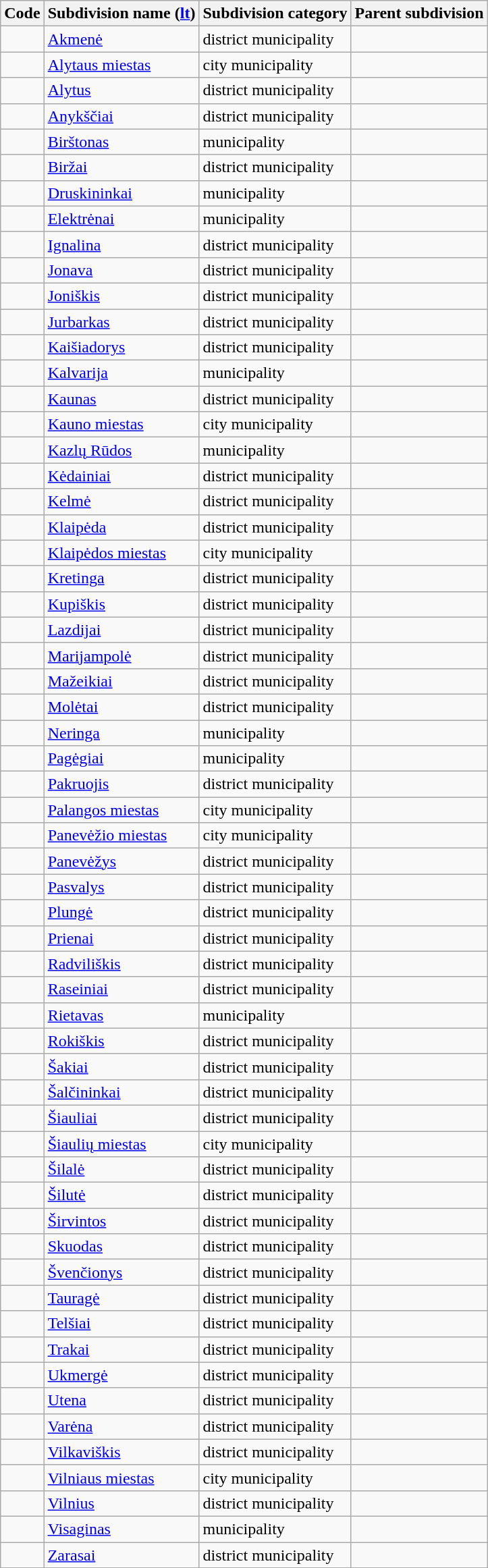<table class="wikitable sortable">
<tr>
<th>Code</th>
<th>Subdivision name (<a href='#'>lt</a>)</th>
<th>Subdivision category</th>
<th>Parent subdivision</th>
</tr>
<tr>
<td></td>
<td><a href='#'>Akmenė</a></td>
<td>district municipality</td>
<td></td>
</tr>
<tr>
<td></td>
<td><a href='#'>Alytaus miestas</a></td>
<td>city municipality</td>
<td></td>
</tr>
<tr>
<td></td>
<td><a href='#'>Alytus</a></td>
<td>district municipality</td>
<td></td>
</tr>
<tr>
<td></td>
<td><a href='#'>Anykščiai</a></td>
<td>district municipality</td>
<td></td>
</tr>
<tr>
<td></td>
<td><a href='#'>Birštonas</a></td>
<td>municipality</td>
<td></td>
</tr>
<tr>
<td></td>
<td><a href='#'>Biržai</a></td>
<td>district municipality</td>
<td></td>
</tr>
<tr>
<td></td>
<td><a href='#'>Druskininkai</a></td>
<td>municipality</td>
<td></td>
</tr>
<tr>
<td></td>
<td><a href='#'>Elektrėnai</a></td>
<td>municipality</td>
<td></td>
</tr>
<tr>
<td></td>
<td><a href='#'>Ignalina</a></td>
<td>district municipality</td>
<td></td>
</tr>
<tr>
<td></td>
<td><a href='#'>Jonava</a></td>
<td>district municipality</td>
<td></td>
</tr>
<tr>
<td></td>
<td><a href='#'>Joniškis</a></td>
<td>district municipality</td>
<td></td>
</tr>
<tr>
<td></td>
<td><a href='#'>Jurbarkas</a></td>
<td>district municipality</td>
<td></td>
</tr>
<tr>
<td></td>
<td><a href='#'>Kaišiadorys</a></td>
<td>district municipality</td>
<td></td>
</tr>
<tr>
<td></td>
<td><a href='#'>Kalvarija</a></td>
<td>municipality</td>
<td></td>
</tr>
<tr>
<td></td>
<td><a href='#'>Kaunas</a></td>
<td>district municipality</td>
<td></td>
</tr>
<tr>
<td></td>
<td><a href='#'>Kauno miestas</a></td>
<td>city municipality</td>
<td></td>
</tr>
<tr>
<td></td>
<td><a href='#'>Kazlų Rūdos</a></td>
<td>municipality</td>
<td></td>
</tr>
<tr>
<td></td>
<td><a href='#'>Kėdainiai</a></td>
<td>district municipality</td>
<td></td>
</tr>
<tr>
<td></td>
<td><a href='#'>Kelmė</a></td>
<td>district municipality</td>
<td></td>
</tr>
<tr>
<td></td>
<td><a href='#'>Klaipėda</a></td>
<td>district municipality</td>
<td></td>
</tr>
<tr>
<td></td>
<td><a href='#'>Klaipėdos miestas</a></td>
<td>city municipality</td>
<td></td>
</tr>
<tr>
<td></td>
<td><a href='#'>Kretinga</a></td>
<td>district municipality</td>
<td></td>
</tr>
<tr>
<td></td>
<td><a href='#'>Kupiškis</a></td>
<td>district municipality</td>
<td></td>
</tr>
<tr>
<td></td>
<td><a href='#'>Lazdijai</a></td>
<td>district municipality</td>
<td></td>
</tr>
<tr>
<td></td>
<td><a href='#'>Marijampolė</a></td>
<td>district municipality</td>
<td></td>
</tr>
<tr>
<td></td>
<td><a href='#'>Mažeikiai</a></td>
<td>district municipality</td>
<td></td>
</tr>
<tr>
<td></td>
<td><a href='#'>Molėtai</a></td>
<td>district municipality</td>
<td></td>
</tr>
<tr>
<td></td>
<td><a href='#'>Neringa</a></td>
<td>municipality</td>
<td></td>
</tr>
<tr>
<td></td>
<td><a href='#'>Pagėgiai</a></td>
<td>municipality</td>
<td></td>
</tr>
<tr>
<td></td>
<td><a href='#'>Pakruojis</a></td>
<td>district municipality</td>
<td></td>
</tr>
<tr>
<td></td>
<td><a href='#'>Palangos miestas</a></td>
<td>city municipality</td>
<td></td>
</tr>
<tr>
<td></td>
<td><a href='#'>Panevėžio miestas</a></td>
<td>city municipality</td>
<td></td>
</tr>
<tr>
<td></td>
<td><a href='#'>Panevėžys</a></td>
<td>district municipality</td>
<td></td>
</tr>
<tr>
<td></td>
<td><a href='#'>Pasvalys</a></td>
<td>district municipality</td>
<td></td>
</tr>
<tr>
<td></td>
<td><a href='#'>Plungė</a></td>
<td>district municipality</td>
<td></td>
</tr>
<tr>
<td></td>
<td><a href='#'>Prienai</a></td>
<td>district municipality</td>
<td></td>
</tr>
<tr>
<td></td>
<td><a href='#'>Radviliškis</a></td>
<td>district municipality</td>
<td></td>
</tr>
<tr>
<td></td>
<td><a href='#'>Raseiniai</a></td>
<td>district municipality</td>
<td></td>
</tr>
<tr>
<td></td>
<td><a href='#'>Rietavas</a></td>
<td>municipality</td>
<td></td>
</tr>
<tr>
<td></td>
<td><a href='#'>Rokiškis</a></td>
<td>district municipality</td>
<td></td>
</tr>
<tr>
<td></td>
<td><a href='#'>Šakiai</a></td>
<td>district municipality</td>
<td></td>
</tr>
<tr>
<td></td>
<td><a href='#'>Šalčininkai</a></td>
<td>district municipality</td>
<td></td>
</tr>
<tr>
<td></td>
<td><a href='#'>Šiauliai</a></td>
<td>district municipality</td>
<td></td>
</tr>
<tr>
<td></td>
<td><a href='#'>Šiaulių miestas</a></td>
<td>city municipality</td>
<td></td>
</tr>
<tr>
<td></td>
<td><a href='#'>Šilalė</a></td>
<td>district municipality</td>
<td></td>
</tr>
<tr>
<td></td>
<td><a href='#'>Šilutė</a></td>
<td>district municipality</td>
<td></td>
</tr>
<tr>
<td></td>
<td><a href='#'>Širvintos</a></td>
<td>district municipality</td>
<td></td>
</tr>
<tr>
<td></td>
<td><a href='#'>Skuodas</a></td>
<td>district municipality</td>
<td></td>
</tr>
<tr>
<td></td>
<td><a href='#'>Švenčionys</a></td>
<td>district municipality</td>
<td></td>
</tr>
<tr>
<td></td>
<td><a href='#'>Tauragė</a></td>
<td>district municipality</td>
<td></td>
</tr>
<tr>
<td></td>
<td><a href='#'>Telšiai</a></td>
<td>district municipality</td>
<td></td>
</tr>
<tr>
<td></td>
<td><a href='#'>Trakai</a></td>
<td>district municipality</td>
<td></td>
</tr>
<tr>
<td></td>
<td><a href='#'>Ukmergė</a></td>
<td>district municipality</td>
<td></td>
</tr>
<tr>
<td></td>
<td><a href='#'>Utena</a></td>
<td>district municipality</td>
<td></td>
</tr>
<tr>
<td></td>
<td><a href='#'>Varėna</a></td>
<td>district municipality</td>
<td></td>
</tr>
<tr>
<td></td>
<td><a href='#'>Vilkaviškis</a></td>
<td>district municipality</td>
<td></td>
</tr>
<tr>
<td></td>
<td><a href='#'>Vilniaus miestas</a></td>
<td>city municipality</td>
<td></td>
</tr>
<tr>
<td></td>
<td><a href='#'>Vilnius</a></td>
<td>district municipality</td>
<td></td>
</tr>
<tr>
<td></td>
<td><a href='#'>Visaginas</a></td>
<td>municipality</td>
<td></td>
</tr>
<tr>
<td></td>
<td><a href='#'>Zarasai</a></td>
<td>district municipality</td>
<td></td>
</tr>
</table>
